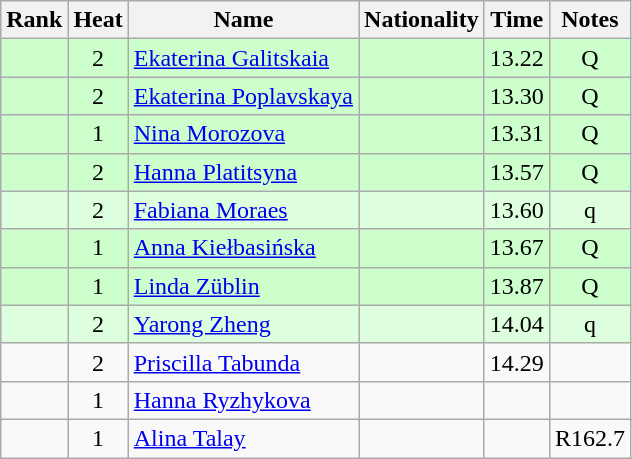<table class="wikitable sortable" style="text-align:center">
<tr>
<th>Rank</th>
<th>Heat</th>
<th>Name</th>
<th>Nationality</th>
<th>Time</th>
<th>Notes</th>
</tr>
<tr bgcolor=ccffcc>
<td></td>
<td>2</td>
<td align=left><a href='#'>Ekaterina Galitskaia</a></td>
<td align=left></td>
<td>13.22</td>
<td>Q</td>
</tr>
<tr bgcolor=ccffcc>
<td></td>
<td>2</td>
<td align=left><a href='#'>Ekaterina Poplavskaya</a></td>
<td align=left></td>
<td>13.30</td>
<td>Q</td>
</tr>
<tr bgcolor=ccffcc>
<td></td>
<td>1</td>
<td align=left><a href='#'>Nina Morozova</a></td>
<td align=left></td>
<td>13.31</td>
<td>Q</td>
</tr>
<tr bgcolor=ccffcc>
<td></td>
<td>2</td>
<td align=left><a href='#'>Hanna Platitsyna</a></td>
<td align=left></td>
<td>13.57</td>
<td>Q</td>
</tr>
<tr bgcolor=ddffdd>
<td></td>
<td>2</td>
<td align=left><a href='#'>Fabiana Moraes</a></td>
<td align=left></td>
<td>13.60</td>
<td>q</td>
</tr>
<tr bgcolor=ccffcc>
<td></td>
<td>1</td>
<td align=left><a href='#'>Anna Kiełbasińska</a></td>
<td align=left></td>
<td>13.67</td>
<td>Q</td>
</tr>
<tr bgcolor=ccffcc>
<td></td>
<td>1</td>
<td align=left><a href='#'>Linda Züblin</a></td>
<td align=left></td>
<td>13.87</td>
<td>Q</td>
</tr>
<tr bgcolor=ddffdd>
<td></td>
<td>2</td>
<td align=left><a href='#'>Yarong Zheng</a></td>
<td align=left></td>
<td>14.04</td>
<td>q</td>
</tr>
<tr>
<td></td>
<td>2</td>
<td align=left><a href='#'>Priscilla Tabunda</a></td>
<td align=left></td>
<td>14.29</td>
<td></td>
</tr>
<tr>
<td></td>
<td>1</td>
<td align=left><a href='#'>Hanna Ryzhykova</a></td>
<td align=left></td>
<td></td>
<td></td>
</tr>
<tr>
<td></td>
<td>1</td>
<td align=left><a href='#'>Alina Talay</a></td>
<td align=left></td>
<td></td>
<td>R162.7</td>
</tr>
</table>
